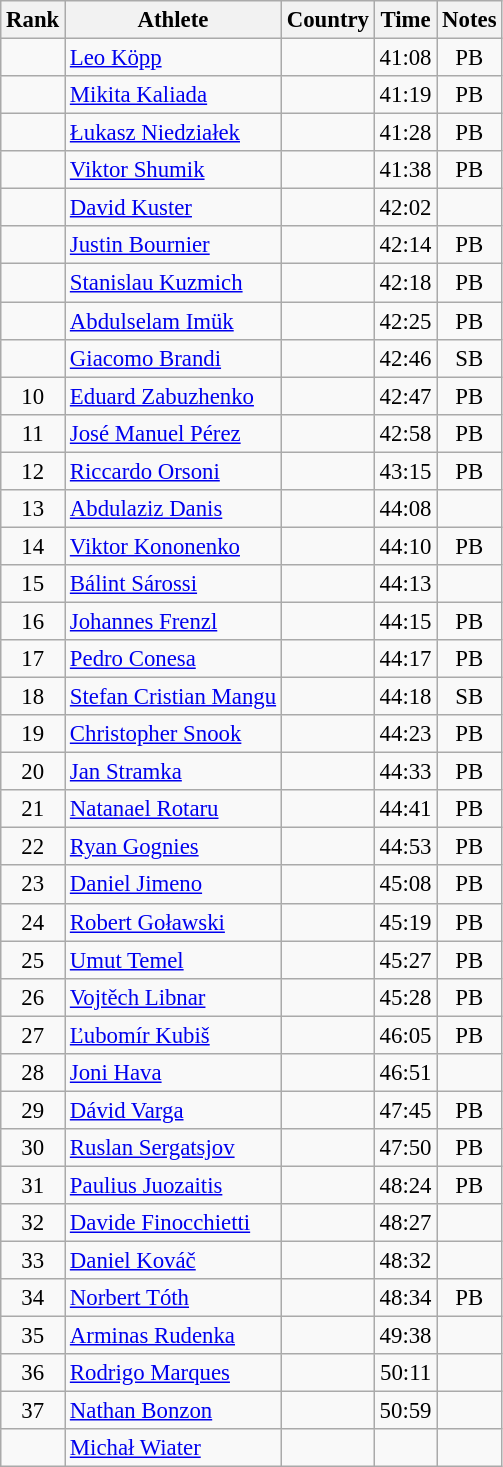<table class="wikitable sortable" style=" text-align:center; font-size:95%;">
<tr>
<th>Rank</th>
<th>Athlete</th>
<th>Country</th>
<th>Time</th>
<th>Notes</th>
</tr>
<tr>
<td></td>
<td align=left><a href='#'>Leo Köpp</a></td>
<td align=left></td>
<td>41:08</td>
<td>PB</td>
</tr>
<tr>
<td></td>
<td align=left><a href='#'>Mikita Kaliada</a></td>
<td align=left></td>
<td>41:19</td>
<td>PB</td>
</tr>
<tr>
<td></td>
<td align=left><a href='#'>Łukasz Niedziałek</a></td>
<td align=left></td>
<td>41:28</td>
<td>PB</td>
</tr>
<tr>
<td></td>
<td align=left><a href='#'>Viktor Shumik</a></td>
<td align=left></td>
<td>41:38</td>
<td>PB</td>
</tr>
<tr>
<td></td>
<td align=left><a href='#'>David Kuster</a></td>
<td align=left></td>
<td>42:02</td>
<td></td>
</tr>
<tr>
<td></td>
<td align=left><a href='#'>Justin Bournier</a></td>
<td align=left></td>
<td>42:14</td>
<td>PB</td>
</tr>
<tr>
<td></td>
<td align=left><a href='#'>Stanislau Kuzmich</a></td>
<td align=left></td>
<td>42:18</td>
<td>PB</td>
</tr>
<tr>
<td></td>
<td align=left><a href='#'>Abdulselam Imük</a></td>
<td align=left></td>
<td>42:25</td>
<td>PB</td>
</tr>
<tr>
<td></td>
<td align=left><a href='#'>Giacomo Brandi</a></td>
<td align=left></td>
<td>42:46</td>
<td>SB</td>
</tr>
<tr>
<td>10</td>
<td align=left><a href='#'>Eduard Zabuzhenko</a></td>
<td align=left></td>
<td>42:47</td>
<td>PB</td>
</tr>
<tr>
<td>11</td>
<td align=left><a href='#'>José Manuel Pérez</a></td>
<td align=left></td>
<td>42:58</td>
<td>PB</td>
</tr>
<tr>
<td>12</td>
<td align=left><a href='#'>Riccardo Orsoni</a></td>
<td align=left></td>
<td>43:15</td>
<td>PB</td>
</tr>
<tr>
<td>13</td>
<td align=left><a href='#'>Abdulaziz Danis</a></td>
<td align=left></td>
<td>44:08</td>
<td></td>
</tr>
<tr>
<td>14</td>
<td align=left><a href='#'>Viktor Kononenko</a></td>
<td align=left></td>
<td>44:10</td>
<td>PB</td>
</tr>
<tr>
<td>15</td>
<td align=left><a href='#'>Bálint Sárossi</a></td>
<td align=left></td>
<td>44:13</td>
<td></td>
</tr>
<tr>
<td>16</td>
<td align=left><a href='#'>Johannes Frenzl</a></td>
<td align=left></td>
<td>44:15</td>
<td>PB</td>
</tr>
<tr>
<td>17</td>
<td align=left><a href='#'>Pedro Conesa</a></td>
<td align=left></td>
<td>44:17</td>
<td>PB</td>
</tr>
<tr>
<td>18</td>
<td align=left><a href='#'>Stefan Cristian Mangu</a></td>
<td align=left></td>
<td>44:18</td>
<td>SB</td>
</tr>
<tr>
<td>19</td>
<td align=left><a href='#'>Christopher Snook</a></td>
<td align=left></td>
<td>44:23</td>
<td>PB</td>
</tr>
<tr>
<td>20</td>
<td align=left><a href='#'>Jan Stramka</a></td>
<td align=left></td>
<td>44:33</td>
<td>PB</td>
</tr>
<tr>
<td>21</td>
<td align=left><a href='#'>Natanael Rotaru</a></td>
<td align=left></td>
<td>44:41</td>
<td>PB</td>
</tr>
<tr>
<td>22</td>
<td align=left><a href='#'>Ryan Gognies</a></td>
<td align=left></td>
<td>44:53</td>
<td>PB</td>
</tr>
<tr>
<td>23</td>
<td align=left><a href='#'>Daniel Jimeno</a></td>
<td align=left></td>
<td>45:08</td>
<td>PB</td>
</tr>
<tr>
<td>24</td>
<td align=left><a href='#'>Robert Goławski</a></td>
<td align=left></td>
<td>45:19</td>
<td>PB</td>
</tr>
<tr>
<td>25</td>
<td align=left><a href='#'>Umut Temel</a></td>
<td align=left></td>
<td>45:27</td>
<td>PB</td>
</tr>
<tr>
<td>26</td>
<td align=left><a href='#'>Vojtěch Libnar</a></td>
<td align=left></td>
<td>45:28</td>
<td>PB</td>
</tr>
<tr>
<td>27</td>
<td align=left><a href='#'>Ľubomír Kubiš</a></td>
<td align=left></td>
<td>46:05</td>
<td>PB</td>
</tr>
<tr>
<td>28</td>
<td align=left><a href='#'>Joni Hava</a></td>
<td align=left></td>
<td>46:51</td>
<td></td>
</tr>
<tr>
<td>29</td>
<td align=left><a href='#'>Dávid Varga</a></td>
<td align=left></td>
<td>47:45</td>
<td>PB</td>
</tr>
<tr>
<td>30</td>
<td align=left><a href='#'>Ruslan Sergatsjov</a></td>
<td align=left></td>
<td>47:50</td>
<td>PB</td>
</tr>
<tr>
<td>31</td>
<td align=left><a href='#'>Paulius Juozaitis</a></td>
<td align=left></td>
<td>48:24</td>
<td>PB</td>
</tr>
<tr>
<td>32</td>
<td align=left><a href='#'>Davide Finocchietti</a></td>
<td align=left></td>
<td>48:27</td>
<td></td>
</tr>
<tr>
<td>33</td>
<td align=left><a href='#'>Daniel Kováč</a></td>
<td align=left></td>
<td>48:32</td>
<td></td>
</tr>
<tr>
<td>34</td>
<td align=left><a href='#'>Norbert Tóth</a></td>
<td align=left></td>
<td>48:34</td>
<td>PB</td>
</tr>
<tr>
<td>35</td>
<td align=left><a href='#'>Arminas Rudenka</a></td>
<td align=left></td>
<td>49:38</td>
<td></td>
</tr>
<tr>
<td>36</td>
<td align=left><a href='#'>Rodrigo Marques</a></td>
<td align=left></td>
<td>50:11</td>
<td></td>
</tr>
<tr>
<td>37</td>
<td align=left><a href='#'>Nathan Bonzon</a></td>
<td align=left></td>
<td>50:59</td>
<td></td>
</tr>
<tr>
<td></td>
<td align=left><a href='#'>Michał Wiater</a></td>
<td align=left></td>
<td></td>
<td></td>
</tr>
</table>
